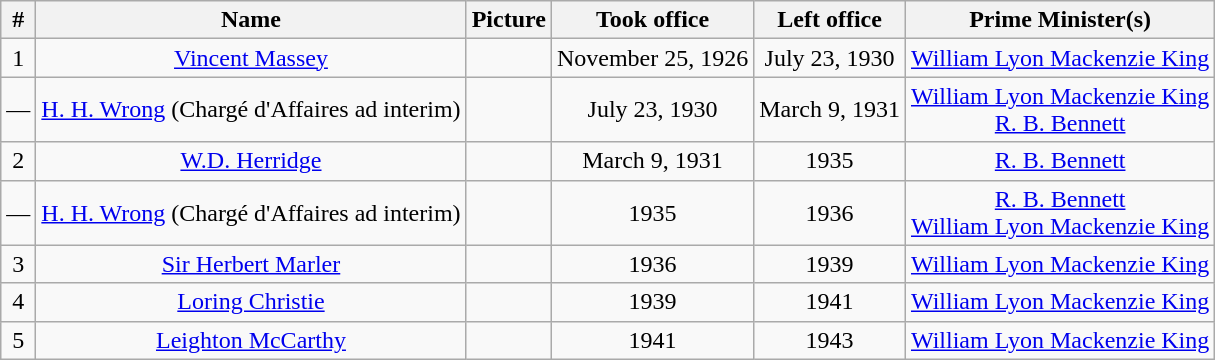<table class=wikitable style="text-align:center">
<tr>
<th>#</th>
<th>Name</th>
<th>Picture</th>
<th>Took office</th>
<th>Left office</th>
<th>Prime Minister(s)</th>
</tr>
<tr>
<td>1</td>
<td><a href='#'>Vincent Massey</a></td>
<td></td>
<td>November 25, 1926</td>
<td>July 23, 1930</td>
<td><a href='#'>William Lyon Mackenzie King</a></td>
</tr>
<tr>
<td>—</td>
<td><a href='#'>H. H. Wrong</a> (Chargé d'Affaires ad interim)</td>
<td></td>
<td>July 23, 1930</td>
<td>March 9, 1931</td>
<td><a href='#'>William Lyon Mackenzie King</a><br><a href='#'>R. B. Bennett</a></td>
</tr>
<tr>
<td>2</td>
<td><a href='#'>W.D. Herridge</a></td>
<td></td>
<td>March 9, 1931</td>
<td>1935</td>
<td><a href='#'>R. B. Bennett</a></td>
</tr>
<tr>
<td>—</td>
<td><a href='#'>H. H. Wrong</a> (Chargé d'Affaires ad interim)</td>
<td></td>
<td>1935</td>
<td>1936</td>
<td><a href='#'>R. B. Bennett</a><br><a href='#'>William Lyon Mackenzie King</a></td>
</tr>
<tr>
<td>3</td>
<td><a href='#'>Sir Herbert Marler</a></td>
<td></td>
<td>1936</td>
<td>1939</td>
<td><a href='#'>William Lyon Mackenzie King</a></td>
</tr>
<tr>
<td>4</td>
<td><a href='#'>Loring Christie</a></td>
<td></td>
<td>1939</td>
<td>1941</td>
<td><a href='#'>William Lyon Mackenzie King</a></td>
</tr>
<tr>
<td>5</td>
<td><a href='#'>Leighton McCarthy</a></td>
<td></td>
<td>1941</td>
<td>1943</td>
<td><a href='#'>William Lyon Mackenzie King</a></td>
</tr>
</table>
